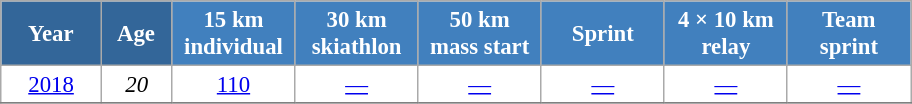<table class="wikitable" style="font-size:95%; text-align:center; border:grey solid 1px; border-collapse:collapse; background:#ffffff;">
<tr>
<th style="background-color:#369; color:white; width:60px;"> Year </th>
<th style="background-color:#369; color:white; width:40px;"> Age </th>
<th style="background-color:#4180be; color:white; width:75px;"> 15 km <br> individual </th>
<th style="background-color:#4180be; color:white; width:75px;"> 30 km <br> skiathlon </th>
<th style="background-color:#4180be; color:white; width:75px;"> 50 km <br> mass start </th>
<th style="background-color:#4180be; color:white; width:75px;"> Sprint </th>
<th style="background-color:#4180be; color:white; width:75px;"> 4 × 10 km <br> relay </th>
<th style="background-color:#4180be; color:white; width:75px;"> Team <br> sprint </th>
</tr>
<tr>
<td><a href='#'>2018</a></td>
<td><em>20</em></td>
<td><a href='#'>110</a></td>
<td><a href='#'>—</a></td>
<td><a href='#'>—</a></td>
<td><a href='#'>—</a></td>
<td><a href='#'>—</a></td>
<td><a href='#'>—</a></td>
</tr>
<tr>
</tr>
</table>
